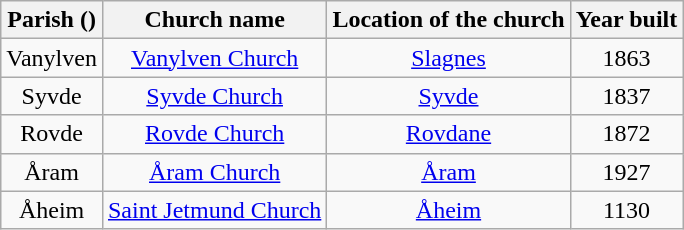<table class="wikitable" style="text-align:center">
<tr>
<th>Parish ()</th>
<th>Church name</th>
<th>Location of the church</th>
<th>Year built</th>
</tr>
<tr>
<td>Vanylven</td>
<td><a href='#'>Vanylven Church</a></td>
<td><a href='#'>Slagnes</a></td>
<td>1863</td>
</tr>
<tr>
<td>Syvde</td>
<td><a href='#'>Syvde Church</a></td>
<td><a href='#'>Syvde</a></td>
<td>1837</td>
</tr>
<tr>
<td>Rovde</td>
<td><a href='#'>Rovde Church</a></td>
<td><a href='#'>Rovdane</a></td>
<td>1872</td>
</tr>
<tr>
<td>Åram</td>
<td><a href='#'>Åram Church</a></td>
<td><a href='#'>Åram</a></td>
<td>1927</td>
</tr>
<tr>
<td>Åheim</td>
<td><a href='#'>Saint Jetmund Church</a></td>
<td><a href='#'>Åheim</a></td>
<td>1130</td>
</tr>
</table>
